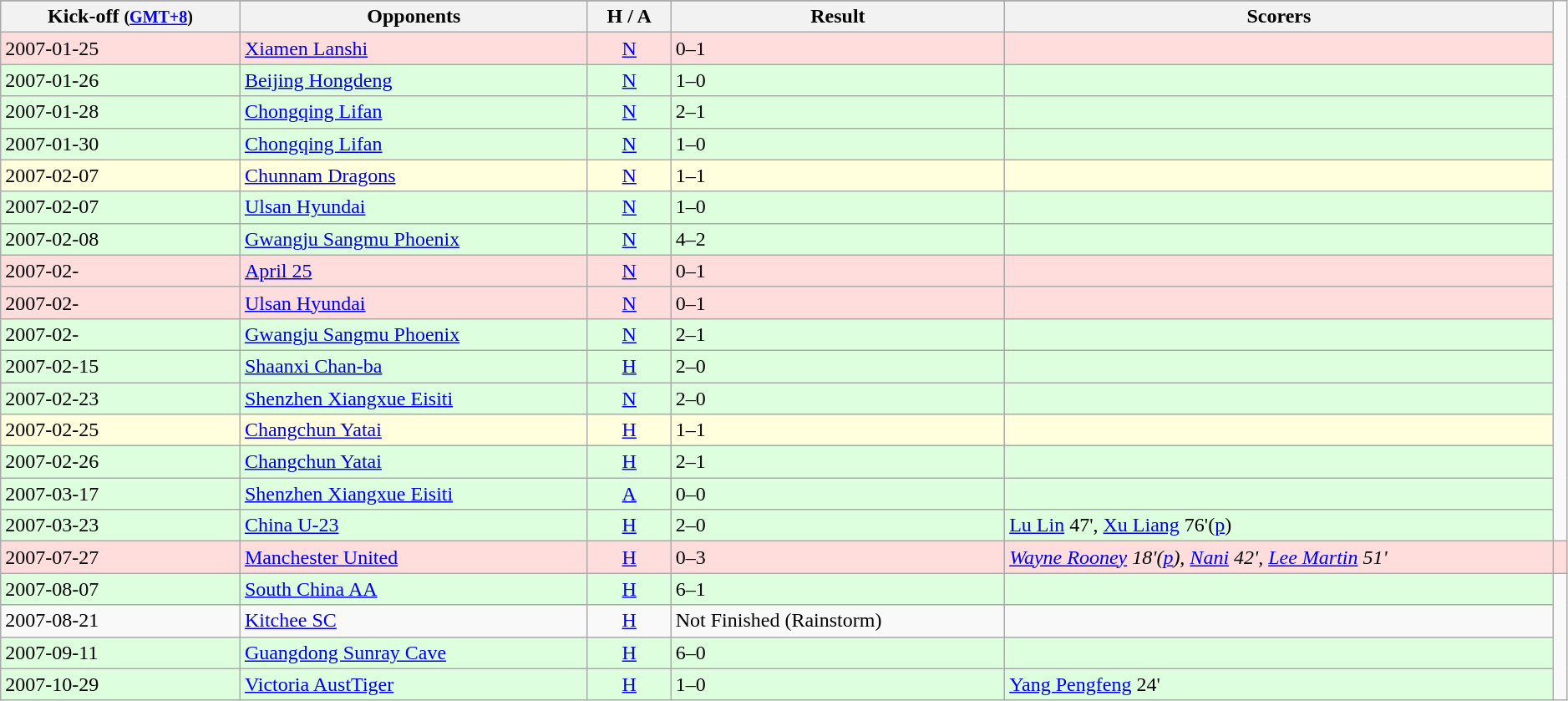<table class="wikitable sortable" style="width:99%;">
<tr style="background:#f0f6ff;">
</tr>
<tr>
<th>Kick-off <small>(<a href='#'>GMT+8</a>)</small></th>
<th>Opponents</th>
<th>H / A</th>
<th>Result</th>
<th width=35%>Scorers</th>
</tr>
<tr bgcolor="#ffdddd">
<td>2007-01-25</td>
<td> <a href='#'>Xiamen Lanshi</a></td>
<td align=center><a href='#'>N</a></td>
<td>0–1</td>
<td></td>
</tr>
<tr bgcolor="#ddffdd">
<td>2007-01-26</td>
<td> <a href='#'>Beijing Hongdeng</a></td>
<td align=center><a href='#'>N</a></td>
<td>1–0</td>
<td></td>
</tr>
<tr bgcolor="#ddffdd">
<td>2007-01-28</td>
<td> <a href='#'>Chongqing Lifan</a></td>
<td align=center><a href='#'>N</a></td>
<td>2–1</td>
<td></td>
</tr>
<tr bgcolor="#ddffdd">
<td>2007-01-30</td>
<td> <a href='#'>Chongqing Lifan</a></td>
<td align=center><a href='#'>N</a></td>
<td>1–0</td>
<td></td>
</tr>
<tr bgcolor="#ffffdd">
<td>2007-02-07</td>
<td> <a href='#'>Chunnam Dragons</a></td>
<td align=center><a href='#'>N</a></td>
<td>1–1</td>
<td></td>
</tr>
<tr bgcolor="#ddffdd">
<td>2007-02-07</td>
<td> <a href='#'>Ulsan Hyundai</a></td>
<td align=center><a href='#'>N</a></td>
<td>1–0</td>
<td></td>
</tr>
<tr bgcolor="#ddffdd">
<td>2007-02-08</td>
<td> <a href='#'>Gwangju Sangmu Phoenix</a></td>
<td align=center><a href='#'>N</a></td>
<td>4–2</td>
<td></td>
</tr>
<tr bgcolor="#ffdddd">
<td>2007-02-</td>
<td> <a href='#'>April 25</a></td>
<td align=center><a href='#'>N</a></td>
<td>0–1</td>
<td></td>
</tr>
<tr bgcolor="#ffdddd">
<td>2007-02-</td>
<td> <a href='#'>Ulsan Hyundai</a></td>
<td align=center><a href='#'>N</a></td>
<td>0–1</td>
<td></td>
</tr>
<tr bgcolor="#ddffdd">
<td>2007-02-</td>
<td> <a href='#'>Gwangju Sangmu Phoenix</a></td>
<td align=center><a href='#'>N</a></td>
<td>2–1</td>
<td></td>
</tr>
<tr bgcolor="#ddffdd">
<td>2007-02-15</td>
<td> <a href='#'>Shaanxi Chan-ba</a></td>
<td align=center><a href='#'>H</a></td>
<td>2–0</td>
<td></td>
</tr>
<tr bgcolor="#ddffdd">
<td>2007-02-23</td>
<td> <a href='#'>Shenzhen Xiangxue Eisiti</a></td>
<td align=center><a href='#'>N</a></td>
<td>2–0</td>
<td></td>
</tr>
<tr bgcolor="#ffffdd">
<td>2007-02-25</td>
<td> <a href='#'>Changchun Yatai</a></td>
<td align=center><a href='#'>H</a></td>
<td>1–1</td>
<td></td>
</tr>
<tr bgcolor="#ddffdd">
<td>2007-02-26</td>
<td> <a href='#'>Changchun Yatai</a></td>
<td align=center><a href='#'>H</a></td>
<td>2–1</td>
<td></td>
</tr>
<tr bgcolor="#ddffdd">
<td>2007-03-17</td>
<td> <a href='#'>Shenzhen Xiangxue Eisiti</a></td>
<td align=center><a href='#'>A</a></td>
<td>0–0</td>
<td></td>
</tr>
<tr bgcolor="#ddffdd">
<td>2007-03-23</td>
<td> <a href='#'>China U-23</a></td>
<td align=center><a href='#'>H</a></td>
<td>2–0</td>
<td><a href='#'>Lu Lin</a> 47', <a href='#'>Xu Liang</a> 76'(<a href='#'>p</a>)</td>
</tr>
<tr bgcolor="#ffdddd">
<td>2007-07-27</td>
<td> <a href='#'>Manchester United</a></td>
<td align=center><a href='#'>H</a></td>
<td>0–3</td>
<td><em><a href='#'>Wayne Rooney</a> 18'(<a href='#'>p</a>), <a href='#'>Nani</a> 42', <a href='#'>Lee Martin</a> 51' </em></td>
<td></td>
</tr>
<tr bgcolor="#ddffdd">
<td>2007-08-07</td>
<td> <a href='#'>South China AA</a></td>
<td align=center><a href='#'>H</a></td>
<td>6–1</td>
<td></td>
</tr>
<tr bgcolor=>
<td>2007-08-21</td>
<td> <a href='#'>Kitchee SC</a></td>
<td align=center><a href='#'>H</a></td>
<td>Not Finished (Rainstorm)</td>
<td></td>
</tr>
<tr bgcolor="#ddffdd">
<td>2007-09-11</td>
<td> <a href='#'>Guangdong Sunray Cave</a></td>
<td align=center><a href='#'>H</a></td>
<td>6–0</td>
<td></td>
</tr>
<tr bgcolor="#ddffdd">
<td>2007-10-29</td>
<td> <a href='#'>Victoria AustTiger</a></td>
<td align=center><a href='#'>H</a></td>
<td>1–0</td>
<td><a href='#'>Yang Pengfeng</a> 24'</td>
</tr>
</table>
